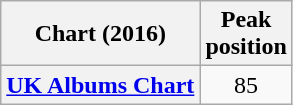<table class="wikitable sortable plainrowheaders">
<tr>
<th scope="col">Chart (2016)</th>
<th scope="col">Peak<br>position</th>
</tr>
<tr>
<th scope="row"><a href='#'>UK Albums Chart</a></th>
<td style="text-align:center;">85</td>
</tr>
</table>
